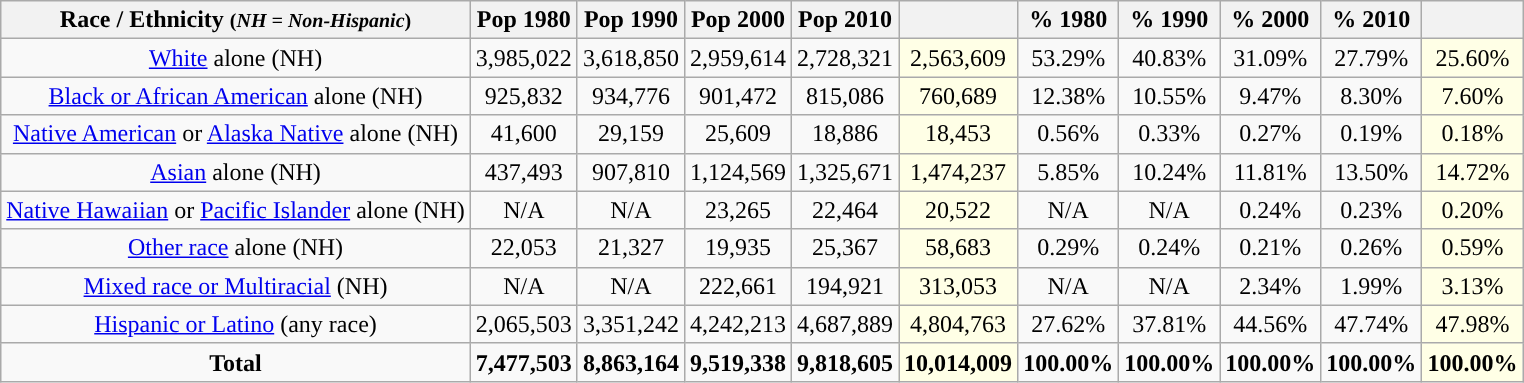<table class="wikitable" style="text-align:center;">
<tr>
<th>Race / Ethnicity <small>(<em>NH = Non-Hispanic</em>)</small></th>
<th>Pop 1980</th>
<th>Pop 1990</th>
<th>Pop 2000</th>
<th>Pop 2010</th>
<th></th>
<th>% 1980</th>
<th>% 1990</th>
<th>% 2000</th>
<th>% 2010</th>
<th></th>
</tr>
<tr>
<td><a href='#'>White</a> alone (NH)</td>
<td>3,985,022</td>
<td>3,618,850</td>
<td>2,959,614</td>
<td>2,728,321</td>
<td style='background: #ffffe6;'>2,563,609</td>
<td>53.29%</td>
<td>40.83%</td>
<td>31.09%</td>
<td>27.79%</td>
<td style='background: #ffffe6;'>25.60%</td>
</tr>
<tr>
<td><a href='#'>Black or African American</a> alone (NH)</td>
<td>925,832</td>
<td>934,776</td>
<td>901,472</td>
<td>815,086</td>
<td style='background: #ffffe6;'>760,689</td>
<td>12.38%</td>
<td>10.55%</td>
<td>9.47%</td>
<td>8.30%</td>
<td style='background: #ffffe6;'>7.60%</td>
</tr>
<tr>
<td><a href='#'>Native American</a> or <a href='#'>Alaska Native</a> alone (NH)</td>
<td>41,600</td>
<td>29,159</td>
<td>25,609</td>
<td>18,886</td>
<td style='background: #ffffe6;'>18,453</td>
<td>0.56%</td>
<td>0.33%</td>
<td>0.27%</td>
<td>0.19%</td>
<td style='background: #ffffe6;'>0.18%</td>
</tr>
<tr>
<td><a href='#'>Asian</a> alone (NH)</td>
<td>437,493</td>
<td>907,810</td>
<td>1,124,569</td>
<td>1,325,671</td>
<td style='background: #ffffe6;'>1,474,237</td>
<td>5.85%</td>
<td>10.24%</td>
<td>11.81%</td>
<td>13.50%</td>
<td style='background: #ffffe6;'>14.72%</td>
</tr>
<tr>
<td><a href='#'>Native Hawaiian</a> or <a href='#'>Pacific Islander</a> alone (NH)</td>
<td>N/A</td>
<td>N/A</td>
<td>23,265</td>
<td>22,464</td>
<td style='background: #ffffe6;'>20,522</td>
<td>N/A</td>
<td>N/A</td>
<td>0.24%</td>
<td>0.23%</td>
<td style='background: #ffffe6;'>0.20%</td>
</tr>
<tr>
<td><a href='#'>Other race</a> alone (NH)</td>
<td>22,053</td>
<td>21,327</td>
<td>19,935</td>
<td>25,367</td>
<td style='background: #ffffe6;'>58,683</td>
<td>0.29%</td>
<td>0.24%</td>
<td>0.21%</td>
<td>0.26%</td>
<td style='background: #ffffe6;'>0.59%</td>
</tr>
<tr>
<td><a href='#'>Mixed race or Multiracial</a> (NH)</td>
<td>N/A</td>
<td>N/A</td>
<td>222,661</td>
<td>194,921</td>
<td style='background: #ffffe6;'>313,053</td>
<td>N/A</td>
<td>N/A</td>
<td>2.34%</td>
<td>1.99%</td>
<td style='background: #ffffe6;'>3.13%</td>
</tr>
<tr>
<td><a href='#'>Hispanic or Latino</a> (any race)</td>
<td>2,065,503</td>
<td>3,351,242</td>
<td>4,242,213</td>
<td>4,687,889</td>
<td style='background: #ffffe6;'>4,804,763</td>
<td>27.62%</td>
<td>37.81%</td>
<td>44.56%</td>
<td>47.74%</td>
<td style='background: #ffffe6;'>47.98%</td>
</tr>
<tr>
<td><strong>Total</strong></td>
<td><strong>7,477,503</strong></td>
<td><strong>8,863,164</strong></td>
<td><strong>9,519,338</strong></td>
<td><strong>9,818,605</strong></td>
<td style='background: #ffffe6;'><strong>10,014,009</strong></td>
<td><strong>100.00%</strong></td>
<td><strong>100.00%</strong></td>
<td><strong>100.00%</strong></td>
<td><strong>100.00%</strong></td>
<td style='background: #ffffe6;'><strong>100.00%</strong></td>
</tr>
</table>
